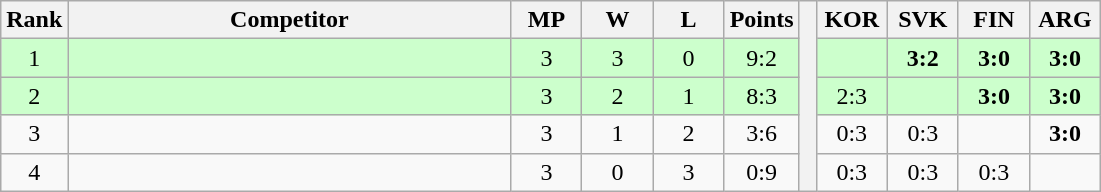<table class="wikitable" style="text-align:center">
<tr>
<th>Rank</th>
<th style="width:18em">Competitor</th>
<th style="width:2.5em">MP</th>
<th style="width:2.5em">W</th>
<th style="width:2.5em">L</th>
<th>Points</th>
<th rowspan="5"> </th>
<th style="width:2.5em">KOR</th>
<th style="width:2.5em">SVK</th>
<th style="width:2.5em">FIN</th>
<th style="width:2.5em">ARG</th>
</tr>
<tr style="background:#cfc;">
<td>1</td>
<td style="text-align:left"></td>
<td>3</td>
<td>3</td>
<td>0</td>
<td>9:2</td>
<td></td>
<td><strong>3:2</strong></td>
<td><strong>3:0</strong></td>
<td><strong>3:0</strong></td>
</tr>
<tr style="background:#cfc;">
<td>2</td>
<td style="text-align:left"></td>
<td>3</td>
<td>2</td>
<td>1</td>
<td>8:3</td>
<td>2:3</td>
<td></td>
<td><strong>3:0</strong></td>
<td><strong>3:0</strong></td>
</tr>
<tr>
<td>3</td>
<td style="text-align:left"></td>
<td>3</td>
<td>1</td>
<td>2</td>
<td>3:6</td>
<td>0:3</td>
<td>0:3</td>
<td></td>
<td><strong>3:0</strong></td>
</tr>
<tr>
<td>4</td>
<td style="text-align:left"></td>
<td>3</td>
<td>0</td>
<td>3</td>
<td>0:9</td>
<td>0:3</td>
<td>0:3</td>
<td>0:3</td>
<td></td>
</tr>
</table>
